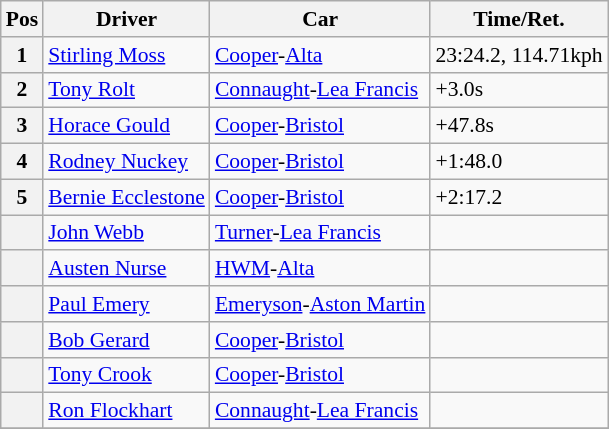<table class="wikitable" style="font-size: 90%;">
<tr>
<th>Pos</th>
<th>Driver</th>
<th>Car</th>
<th>Time/Ret.</th>
</tr>
<tr>
<th>1</th>
<td> <a href='#'>Stirling Moss</a></td>
<td><a href='#'>Cooper</a>-<a href='#'>Alta</a></td>
<td>23:24.2, 114.71kph</td>
</tr>
<tr>
<th>2</th>
<td> <a href='#'>Tony Rolt</a></td>
<td><a href='#'>Connaught</a>-<a href='#'>Lea Francis</a></td>
<td>+3.0s</td>
</tr>
<tr>
<th>3</th>
<td> <a href='#'>Horace Gould</a></td>
<td><a href='#'>Cooper</a>-<a href='#'>Bristol</a></td>
<td>+47.8s</td>
</tr>
<tr>
<th>4</th>
<td> <a href='#'>Rodney Nuckey</a></td>
<td><a href='#'>Cooper</a>-<a href='#'>Bristol</a></td>
<td>+1:48.0</td>
</tr>
<tr>
<th>5</th>
<td> <a href='#'>Bernie Ecclestone</a></td>
<td><a href='#'>Cooper</a>-<a href='#'>Bristol</a></td>
<td>+2:17.2</td>
</tr>
<tr>
<th></th>
<td> <a href='#'>John Webb</a></td>
<td><a href='#'>Turner</a>-<a href='#'>Lea Francis</a></td>
<td></td>
</tr>
<tr>
<th></th>
<td> <a href='#'>Austen Nurse</a></td>
<td><a href='#'>HWM</a>-<a href='#'>Alta</a></td>
<td></td>
</tr>
<tr>
<th></th>
<td> <a href='#'>Paul Emery</a></td>
<td><a href='#'>Emeryson</a>-<a href='#'>Aston Martin</a></td>
<td></td>
</tr>
<tr>
<th></th>
<td> <a href='#'>Bob Gerard</a></td>
<td><a href='#'>Cooper</a>-<a href='#'>Bristol</a></td>
<td></td>
</tr>
<tr>
<th></th>
<td> <a href='#'>Tony Crook</a></td>
<td><a href='#'>Cooper</a>-<a href='#'>Bristol</a></td>
<td></td>
</tr>
<tr>
<th></th>
<td> <a href='#'>Ron Flockhart</a></td>
<td><a href='#'>Connaught</a>-<a href='#'>Lea Francis</a></td>
<td></td>
</tr>
<tr>
</tr>
</table>
